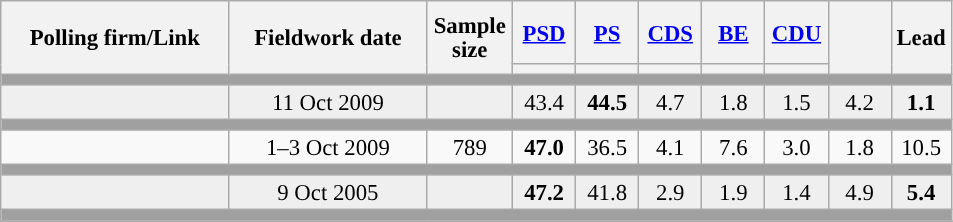<table class="wikitable collapsible sortable" style="text-align:center; font-size:95%; line-height:16px;">
<tr style="height:42px;">
<th style="width:145px;" rowspan="2">Polling firm/Link</th>
<th style="width:125px;" rowspan="2">Fieldwork date</th>
<th class="unsortable" style="width:50px;" rowspan="2">Sample size</th>
<th class="unsortable" style="width:35px;"><a href='#'>PSD</a></th>
<th class="unsortable" style="width:35px;"><a href='#'>PS</a></th>
<th class="unsortable" style="width:35px;"><a href='#'>CDS</a></th>
<th class="unsortable" style="width:35px;"><a href='#'>BE</a></th>
<th class="unsortable" style="width:35px;"><a href='#'>CDU</a></th>
<th class="unsortable" style="width:35px;" rowspan="2"></th>
<th class="unsortable" style="width:30px;" rowspan="2">Lead</th>
</tr>
<tr>
<th class="unsortable" style="color:inherit;background:"></th>
<th class="unsortable" style="color:inherit;background:"></th>
<th class="unsortable" style="color:inherit;background:"></th>
<th class="unsortable" style="color:inherit;background:"></th>
<th class="unsortable" style="color:inherit;background:"></th>
</tr>
<tr>
<td colspan="13" style="background:#A0A0A0"></td>
</tr>
<tr style="background:#EFEFEF;">
<td><strong></strong></td>
<td data-sort-value="2019-10-06">11 Oct 2009</td>
<td></td>
<td>43.4<br></td>
<td><strong>44.5</strong><br></td>
<td>4.7<br></td>
<td>1.8<br></td>
<td>1.5<br></td>
<td>4.2<br></td>
<td style="background:"><strong>1.1</strong></td>
</tr>
<tr>
<td colspan="13" style="background:#A0A0A0"></td>
</tr>
<tr>
<td align="center"></td>
<td align="center">1–3 Oct 2009</td>
<td>789</td>
<td align="center" ><strong>47.0</strong></td>
<td align="center">36.5</td>
<td align="center">4.1</td>
<td align="center">7.6</td>
<td align="center">3.0</td>
<td align="center">1.8</td>
<td style="background:">10.5</td>
</tr>
<tr>
<td colspan="13" style="background:#A0A0A0"></td>
</tr>
<tr style="background:#EFEFEF;">
<td><strong></strong></td>
<td data-sort-value="2019-10-06">9 Oct 2005</td>
<td></td>
<td><strong>47.2</strong><br></td>
<td>41.8<br></td>
<td>2.9<br></td>
<td>1.9<br></td>
<td>1.4<br></td>
<td>4.9<br></td>
<td style="background:"><strong>5.4</strong></td>
</tr>
<tr>
<td colspan="13" style="background:#A0A0A0"></td>
</tr>
<tr>
</tr>
</table>
